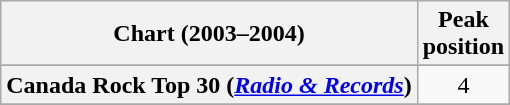<table class="wikitable sortable plainrowheaders" style="text-align:center">
<tr>
<th>Chart (2003–2004)</th>
<th>Peak<br>position</th>
</tr>
<tr>
</tr>
<tr>
<th scope="row">Canada Rock Top 30 (<em><a href='#'>Radio & Records</a></em>)</th>
<td>4</td>
</tr>
<tr>
</tr>
<tr>
</tr>
<tr>
</tr>
<tr>
</tr>
<tr>
</tr>
</table>
